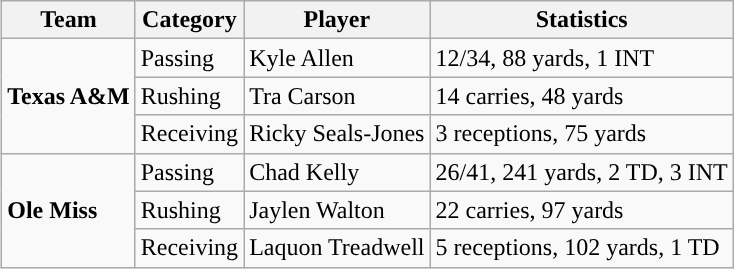<table class="wikitable" style="float: right;">
<tr>
<th>Team</th>
<th>Category</th>
<th>Player</th>
<th>Statistics</th>
</tr>
<tr>
<td rowspan=3><strong>Texas A&M</strong></td>
<td>Passing</td>
<td>Kyle Allen</td>
<td>12/34, 88 yards, 1 INT</td>
</tr>
<tr>
<td>Rushing</td>
<td>Tra Carson</td>
<td>14 carries, 48 yards</td>
</tr>
<tr>
<td>Receiving</td>
<td>Ricky Seals-Jones</td>
<td>3 receptions, 75 yards</td>
</tr>
<tr>
<td rowspan=3><strong>Ole Miss</strong></td>
<td>Passing</td>
<td>Chad Kelly</td>
<td>26/41, 241 yards, 2 TD, 3 INT</td>
</tr>
<tr>
<td>Rushing</td>
<td>Jaylen Walton</td>
<td>22 carries, 97 yards</td>
</tr>
<tr>
<td>Receiving</td>
<td>Laquon Treadwell</td>
<td>5 receptions, 102 yards, 1 TD</td>
</tr>
</table>
